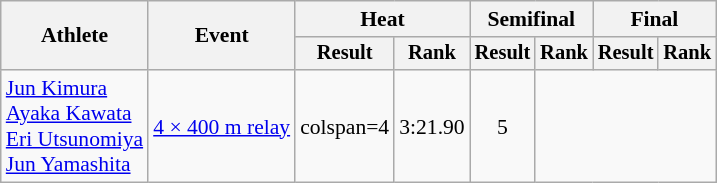<table class="wikitable" style="font-size:90%">
<tr>
<th rowspan="2">Athlete</th>
<th rowspan="2">Event</th>
<th colspan="2">Heat</th>
<th colspan="2">Semifinal</th>
<th colspan="2">Final</th>
</tr>
<tr style="font-size:95%">
<th>Result</th>
<th>Rank</th>
<th>Result</th>
<th>Rank</th>
<th>Result</th>
<th>Rank</th>
</tr>
<tr style="text-align:center">
<td style="text-align:left"><a href='#'>Jun Kimura</a><br><a href='#'>Ayaka Kawata</a><br><a href='#'>Eri Utsunomiya</a><br><a href='#'>Jun Yamashita</a></td>
<td style="text-align:left"><a href='#'>4 × 400 m relay</a></td>
<td>colspan=4 </td>
<td>3:21.90</td>
<td>5</td>
</tr>
</table>
